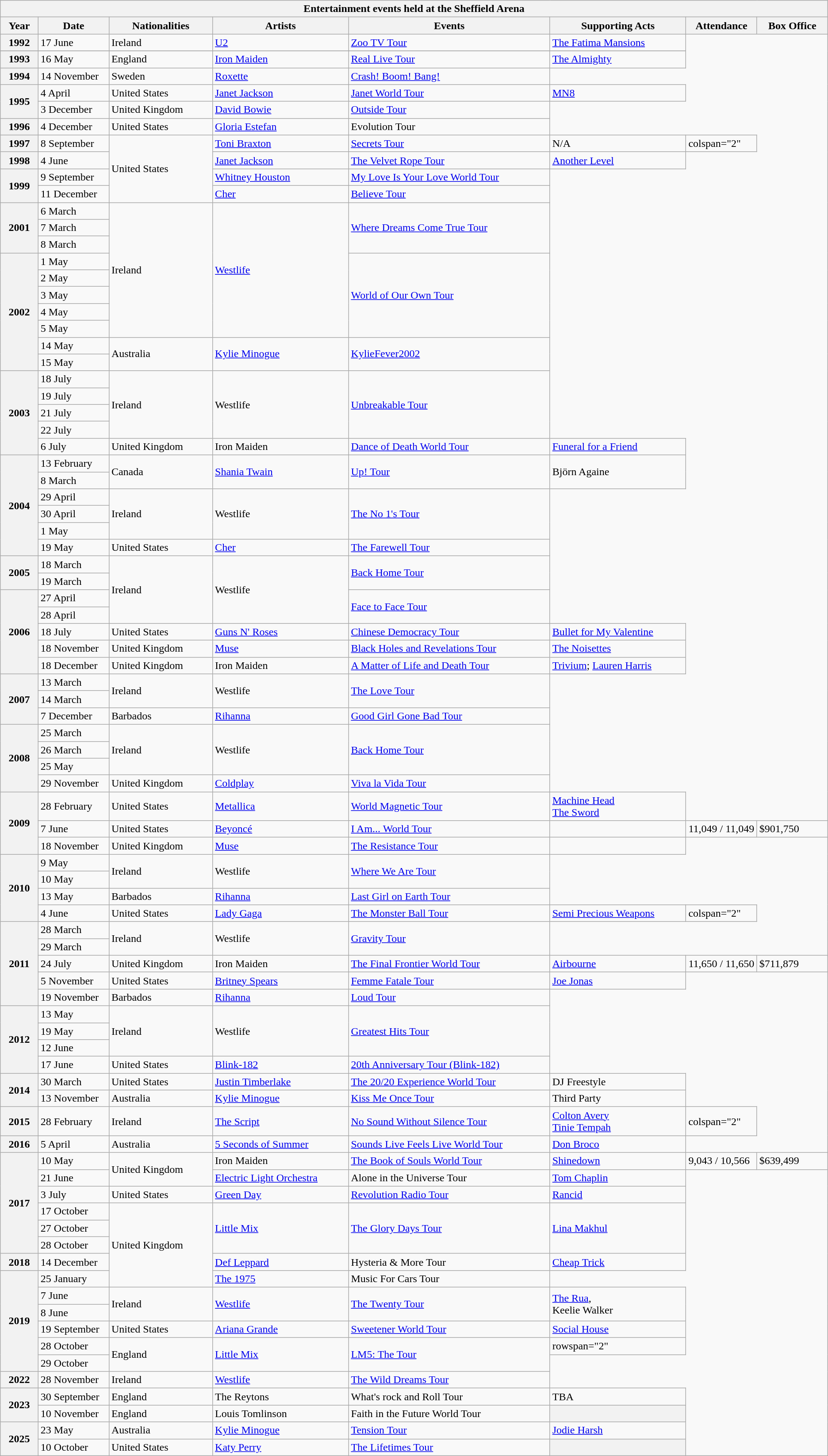<table class="wikitable collapsible collapsed">
<tr>
<th colspan="8">Entertainment events held at the Sheffield Arena</th>
</tr>
<tr>
<th width=50>Year</th>
<th width=100>Date</th>
<th width=150>Nationalities</th>
<th width=200>Artists</th>
<th width=300>Events</th>
<th width=200>Supporting Acts</th>
<th width=100>Attendance</th>
<th width=100>Box Office</th>
</tr>
<tr>
<th>1992</th>
<td>17 June</td>
<td>Ireland</td>
<td><a href='#'>U2</a></td>
<td><a href='#'>Zoo TV Tour</a></td>
<td><a href='#'>The Fatima Mansions</a></td>
</tr>
<tr>
</tr>
<tr>
<th>1993</th>
<td>16 May</td>
<td>England</td>
<td><a href='#'>Iron Maiden</a></td>
<td><a href='#'>Real Live Tour</a></td>
<td><a href='#'>The Almighty</a></td>
</tr>
<tr>
<th>1994</th>
<td>14 November</td>
<td>Sweden</td>
<td><a href='#'>Roxette</a></td>
<td><a href='#'>Crash! Boom! Bang!</a></td>
</tr>
<tr>
<th rowspan="2">1995</th>
<td>4 April</td>
<td>United States</td>
<td><a href='#'>Janet Jackson</a></td>
<td><a href='#'>Janet World Tour</a></td>
<td><a href='#'>MN8</a></td>
</tr>
<tr>
<td>3 December</td>
<td>United Kingdom</td>
<td><a href='#'>David Bowie</a></td>
<td><a href='#'>Outside Tour</a></td>
</tr>
<tr>
<th>1996</th>
<td>4 December</td>
<td>United States</td>
<td><a href='#'>Gloria Estefan</a></td>
<td>Evolution Tour</td>
</tr>
<tr>
<th>1997</th>
<td>8 September</td>
<td rowspan="4">United States</td>
<td><a href='#'>Toni Braxton</a></td>
<td><a href='#'>Secrets Tour</a></td>
<td>N/A</td>
<td>colspan="2" </td>
</tr>
<tr>
<th>1998</th>
<td>4 June</td>
<td><a href='#'>Janet Jackson</a></td>
<td><a href='#'>The Velvet Rope Tour</a></td>
<td><a href='#'>Another Level</a></td>
</tr>
<tr>
<th rowspan="2">1999</th>
<td>9 September</td>
<td><a href='#'>Whitney Houston</a></td>
<td><a href='#'>My Love Is Your Love World Tour</a></td>
</tr>
<tr>
<td>11 December</td>
<td><a href='#'>Cher</a></td>
<td><a href='#'>Believe Tour</a></td>
</tr>
<tr>
<th rowspan="3">2001</th>
<td>6 March</td>
<td rowspan="8">Ireland</td>
<td rowspan="8"><a href='#'>Westlife</a></td>
<td rowspan="3"><a href='#'>Where Dreams Come True Tour</a></td>
</tr>
<tr>
<td>7 March</td>
</tr>
<tr>
<td>8 March</td>
</tr>
<tr>
<th rowspan="7">2002</th>
<td>1 May</td>
<td rowspan="5"><a href='#'>World of Our Own Tour</a></td>
</tr>
<tr>
<td>2 May</td>
</tr>
<tr>
<td>3 May</td>
</tr>
<tr>
<td>4 May</td>
</tr>
<tr>
<td>5 May</td>
</tr>
<tr>
<td>14 May</td>
<td rowspan="2">Australia</td>
<td rowspan="2"><a href='#'>Kylie Minogue</a></td>
<td rowspan="2"><a href='#'>KylieFever2002</a></td>
</tr>
<tr>
<td>15 May</td>
</tr>
<tr>
<th rowspan="5">2003</th>
<td>18 July</td>
<td rowspan="4">Ireland</td>
<td rowspan="4">Westlife</td>
<td rowspan="4"><a href='#'>Unbreakable Tour</a></td>
</tr>
<tr>
<td>19 July</td>
</tr>
<tr>
<td>21 July</td>
</tr>
<tr>
<td>22 July</td>
</tr>
<tr>
<td>6 July</td>
<td>United Kingdom</td>
<td>Iron Maiden</td>
<td><a href='#'>Dance of Death World Tour</a></td>
<td><a href='#'>Funeral for a Friend</a></td>
</tr>
<tr>
<th rowspan="6">2004</th>
<td>13 February</td>
<td rowspan="2">Canada</td>
<td rowspan="2"><a href='#'>Shania Twain</a></td>
<td rowspan="2"><a href='#'>Up! Tour</a></td>
<td rowspan="2">Björn Againe</td>
</tr>
<tr>
<td>8 March</td>
</tr>
<tr>
<td>29 April</td>
<td rowspan="3">Ireland</td>
<td rowspan="3">Westlife</td>
<td rowspan="3"><a href='#'>The No 1's Tour</a></td>
</tr>
<tr>
<td>30 April</td>
</tr>
<tr>
<td>1 May</td>
</tr>
<tr>
<td>19 May</td>
<td>United States</td>
<td><a href='#'>Cher</a></td>
<td><a href='#'>The Farewell Tour</a></td>
</tr>
<tr>
<th rowspan="2">2005</th>
<td>18 March</td>
<td rowspan="4">Ireland</td>
<td rowspan="4">Westlife</td>
<td rowspan="2"><a href='#'>Back Home Tour</a></td>
</tr>
<tr>
<td>19 March</td>
</tr>
<tr>
<th rowspan="5">2006</th>
<td>27 April</td>
<td rowspan="2"><a href='#'>Face to Face Tour</a></td>
</tr>
<tr>
<td>28 April</td>
</tr>
<tr>
<td>18 July</td>
<td>United States</td>
<td><a href='#'>Guns N' Roses</a></td>
<td><a href='#'>Chinese Democracy Tour</a></td>
<td><a href='#'>Bullet for My Valentine</a></td>
</tr>
<tr>
<td>18 November</td>
<td>United Kingdom</td>
<td><a href='#'>Muse</a></td>
<td><a href='#'>Black Holes and Revelations Tour</a></td>
<td><a href='#'>The Noisettes</a></td>
</tr>
<tr>
<td>18 December</td>
<td>United Kingdom</td>
<td>Iron Maiden</td>
<td><a href='#'>A Matter of Life and Death Tour</a></td>
<td><a href='#'>Trivium</a>; <a href='#'>Lauren Harris</a></td>
</tr>
<tr>
<th rowspan="3">2007</th>
<td>13 March</td>
<td rowspan="2">Ireland</td>
<td rowspan="2">Westlife</td>
<td rowspan="2"><a href='#'>The Love Tour</a></td>
</tr>
<tr>
<td>14 March</td>
</tr>
<tr>
<td>7 December</td>
<td>Barbados</td>
<td><a href='#'>Rihanna</a></td>
<td><a href='#'>Good Girl Gone Bad Tour</a></td>
</tr>
<tr>
<th rowspan="4">2008</th>
<td>25 March</td>
<td rowspan="3">Ireland</td>
<td rowspan="3">Westlife</td>
<td rowspan="3"><a href='#'>Back Home Tour</a></td>
</tr>
<tr>
<td>26 March</td>
</tr>
<tr>
<td>25 May</td>
</tr>
<tr>
<td>29 November</td>
<td>United Kingdom</td>
<td><a href='#'>Coldplay</a></td>
<td><a href='#'>Viva la Vida Tour</a></td>
</tr>
<tr>
<th rowspan="3">2009</th>
<td>28 February</td>
<td>United States</td>
<td><a href='#'>Metallica</a></td>
<td><a href='#'>World Magnetic Tour</a></td>
<td><a href='#'>Machine Head</a><br><a href='#'>The Sword</a></td>
</tr>
<tr>
<td>7 June</td>
<td>United States</td>
<td><a href='#'>Beyoncé</a></td>
<td><a href='#'>I Am... World Tour</a></td>
<td></td>
<td>11,049 / 11,049</td>
<td>$901,750</td>
</tr>
<tr>
<td>18 November</td>
<td>United Kingdom</td>
<td><a href='#'>Muse</a></td>
<td><a href='#'>The Resistance Tour</a></td>
<td></td>
</tr>
<tr>
<th rowspan="4">2010</th>
<td>9 May</td>
<td rowspan="2">Ireland</td>
<td rowspan="2">Westlife</td>
<td rowspan="2"><a href='#'>Where We Are Tour</a></td>
</tr>
<tr>
<td>10 May</td>
</tr>
<tr>
<td>13 May</td>
<td>Barbados</td>
<td><a href='#'>Rihanna</a></td>
<td><a href='#'>Last Girl on Earth Tour</a></td>
</tr>
<tr>
<td>4 June</td>
<td>United States</td>
<td><a href='#'>Lady Gaga</a></td>
<td><a href='#'>The Monster Ball Tour</a></td>
<td><a href='#'>Semi Precious Weapons</a></td>
<td>colspan="2" </td>
</tr>
<tr>
<th rowspan="5">2011</th>
<td>28 March</td>
<td rowspan="2">Ireland</td>
<td rowspan="2">Westlife</td>
<td rowspan="2"><a href='#'>Gravity Tour</a></td>
</tr>
<tr>
<td>29 March</td>
</tr>
<tr>
<td>24 July</td>
<td>United Kingdom</td>
<td>Iron Maiden</td>
<td><a href='#'>The Final Frontier World Tour</a></td>
<td><a href='#'>Airbourne</a></td>
<td>11,650 / 11,650</td>
<td>$711,879</td>
</tr>
<tr>
<td>5 November</td>
<td>United States</td>
<td><a href='#'>Britney Spears</a></td>
<td><a href='#'>Femme Fatale Tour</a></td>
<td><a href='#'>Joe Jonas</a></td>
</tr>
<tr>
<td>19 November</td>
<td>Barbados</td>
<td><a href='#'>Rihanna</a></td>
<td><a href='#'>Loud Tour</a></td>
</tr>
<tr>
<th rowspan="4">2012</th>
<td>13 May</td>
<td rowspan="3">Ireland</td>
<td rowspan="3">Westlife</td>
<td rowspan="3"><a href='#'>Greatest Hits Tour</a></td>
</tr>
<tr>
<td>19 May</td>
</tr>
<tr>
<td>12 June</td>
</tr>
<tr>
<td>17 June</td>
<td>United States</td>
<td><a href='#'>Blink-182</a></td>
<td><a href='#'>20th Anniversary Tour (Blink-182)</a></td>
</tr>
<tr>
<th rowspan="2">2014</th>
<td>30 March</td>
<td>United States</td>
<td><a href='#'>Justin Timberlake</a></td>
<td><a href='#'>The 20/20 Experience World Tour</a></td>
<td>DJ Freestyle</td>
</tr>
<tr>
<td>13 November</td>
<td>Australia</td>
<td><a href='#'>Kylie Minogue</a></td>
<td><a href='#'>Kiss Me Once Tour</a></td>
<td>Third Party</td>
</tr>
<tr>
<th>2015</th>
<td>28 February</td>
<td>Ireland</td>
<td><a href='#'>The Script</a></td>
<td><a href='#'>No Sound Without Silence Tour</a></td>
<td><a href='#'>Colton Avery</a><br><a href='#'>Tinie Tempah</a></td>
<td>colspan="2" </td>
</tr>
<tr>
<th>2016</th>
<td>5 April</td>
<td>Australia</td>
<td><a href='#'>5 Seconds of Summer</a></td>
<td><a href='#'>Sounds Live Feels Live World Tour</a></td>
<td><a href='#'>Don Broco</a></td>
</tr>
<tr>
<th rowspan="6">2017</th>
<td>10 May</td>
<td rowspan="2">United Kingdom</td>
<td>Iron Maiden</td>
<td><a href='#'>The Book of Souls World Tour</a></td>
<td><a href='#'>Shinedown</a></td>
<td>9,043 / 10,566</td>
<td>$639,499</td>
</tr>
<tr>
<td>21 June</td>
<td><a href='#'>Electric Light Orchestra</a></td>
<td>Alone in the Universe Tour</td>
<td><a href='#'>Tom Chaplin</a></td>
</tr>
<tr>
<td>3 July</td>
<td>United States</td>
<td><a href='#'>Green Day</a></td>
<td><a href='#'>Revolution Radio Tour</a></td>
<td><a href='#'>Rancid</a></td>
</tr>
<tr>
<td>17 October</td>
<td rowspan="5">United Kingdom</td>
<td rowspan="3"><a href='#'>Little Mix</a></td>
<td rowspan="3"><a href='#'>The Glory Days Tour</a></td>
<td rowspan="3"><a href='#'>Lina Makhul</a></td>
</tr>
<tr>
<td>27 October</td>
</tr>
<tr>
<td>28 October</td>
</tr>
<tr>
<th>2018</th>
<td>14 December</td>
<td><a href='#'>Def Leppard</a></td>
<td>Hysteria & More Tour</td>
<td><a href='#'>Cheap Trick</a></td>
</tr>
<tr>
<th rowspan="6">2019</th>
<td>25 January</td>
<td><a href='#'>The 1975</a></td>
<td>Music For Cars Tour</td>
</tr>
<tr>
<td>7 June</td>
<td rowspan="2">Ireland</td>
<td rowspan="2"><a href='#'>Westlife</a></td>
<td rowspan="2"><a href='#'>The Twenty Tour</a></td>
<td rowspan="2"><a href='#'>The Rua</a>,<br>Keelie Walker</td>
</tr>
<tr>
<td>8 June</td>
</tr>
<tr>
<td>19 September</td>
<td>United States</td>
<td><a href='#'>Ariana Grande</a></td>
<td><a href='#'>Sweetener World Tour</a></td>
<td><a href='#'>Social House</a></td>
</tr>
<tr>
<td>28 October</td>
<td rowspan="2">England</td>
<td rowspan="2"><a href='#'>Little Mix</a></td>
<td rowspan="2"><a href='#'>LM5: The Tour</a></td>
<td>rowspan="2" </td>
</tr>
<tr>
<td>29 October</td>
</tr>
<tr>
<th rowspan="1">2022</th>
<td>28 November</td>
<td>Ireland</td>
<td><a href='#'>Westlife</a></td>
<td><a href='#'>The Wild Dreams Tour</a></td>
</tr>
<tr>
<th rowspan="2">2023</th>
<td>30 September</td>
<td>England</td>
<td>The Reytons</td>
<td>What's rock and Roll Tour</td>
<td>TBA</td>
</tr>
<tr>
<td>10 November</td>
<td>England</td>
<td>Louis Tomlinson</td>
<td>Faith in the Future World Tour</td>
<th></th>
</tr>
<tr>
<th rowspan="2">2025</th>
<td>23 May</td>
<td>Australia</td>
<td><a href='#'>Kylie Minogue</a></td>
<td><a href='#'>Tension Tour</a></td>
<td><a href='#'>Jodie Harsh</a></td>
</tr>
<tr>
<td>10 October</td>
<td>United States</td>
<td><a href='#'>Katy Perry</a></td>
<td><a href='#'>The Lifetimes Tour</a></td>
<th></th>
</tr>
</table>
